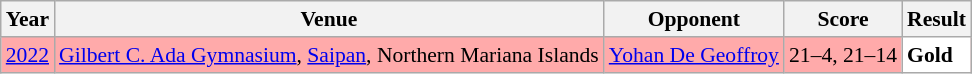<table class="sortable wikitable" style="font-size: 90%;">
<tr>
<th>Year</th>
<th>Venue</th>
<th>Opponent</th>
<th>Score</th>
<th>Result</th>
</tr>
<tr style="background:#FFAAAA">
<td align="center"><a href='#'>2022</a></td>
<td align="left"><a href='#'>Gilbert C. Ada Gymnasium</a>, <a href='#'>Saipan</a>, Northern Mariana Islands</td>
<td align="left"> <a href='#'>Yohan De Geoffroy</a></td>
<td align="left">21–4, 21–14</td>
<td style="text-align:left; background:white"> <strong>Gold</strong></td>
</tr>
</table>
